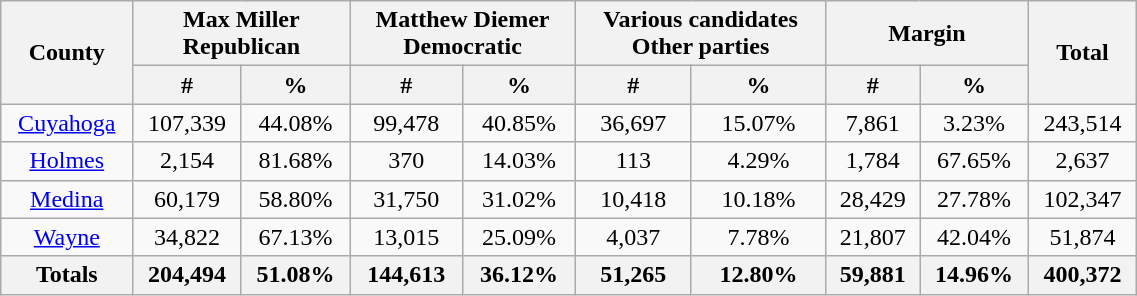<table width="60%" class="wikitable sortable">
<tr>
<th rowspan="2">County</th>
<th colspan="2">Max Miller<br>Republican</th>
<th colspan="2">Matthew Diemer<br>Democratic</th>
<th colspan="2">Various candidates<br>Other parties</th>
<th colspan="2">Margin</th>
<th rowspan="2">Total</th>
</tr>
<tr>
<th style="text-align:center;" data-sort-type="number">#</th>
<th style="text-align:center;" data-sort-type="number">%</th>
<th style="text-align:center;" data-sort-type="number">#</th>
<th style="text-align:center;" data-sort-type="number">%</th>
<th style="text-align:center;" data-sort-type="number">#</th>
<th style="text-align:center;" data-sort-type="number">%</th>
<th style="text-align:center;" data-sort-type="number">#</th>
<th style="text-align:center;" data-sort-type="number">%</th>
</tr>
<tr style="text-align:center;">
<td><a href='#'>Cuyahoga</a></td>
<td>107,339</td>
<td>44.08%</td>
<td>99,478</td>
<td>40.85%</td>
<td>36,697</td>
<td>15.07%</td>
<td>7,861</td>
<td>3.23%</td>
<td>243,514</td>
</tr>
<tr style="text-align:center;">
<td><a href='#'>Holmes</a></td>
<td>2,154</td>
<td>81.68%</td>
<td>370</td>
<td>14.03%</td>
<td>113</td>
<td>4.29%</td>
<td>1,784</td>
<td>67.65%</td>
<td>2,637</td>
</tr>
<tr style="text-align:center;">
<td><a href='#'>Medina</a></td>
<td>60,179</td>
<td>58.80%</td>
<td>31,750</td>
<td>31.02%</td>
<td>10,418</td>
<td>10.18%</td>
<td>28,429</td>
<td>27.78%</td>
<td>102,347</td>
</tr>
<tr style="text-align:center;">
<td><a href='#'>Wayne</a></td>
<td>34,822</td>
<td>67.13%</td>
<td>13,015</td>
<td>25.09%</td>
<td>4,037</td>
<td>7.78%</td>
<td>21,807</td>
<td>42.04%</td>
<td>51,874</td>
</tr>
<tr style="text-align:center;">
<th>Totals</th>
<th>204,494</th>
<th>51.08%</th>
<th>144,613</th>
<th>36.12%</th>
<th>51,265</th>
<th>12.80%</th>
<th>59,881</th>
<th>14.96%</th>
<th>400,372</th>
</tr>
</table>
